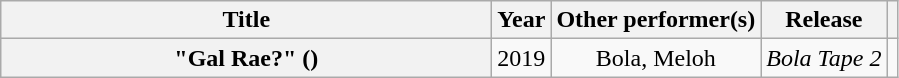<table class="wikitable plainrowheaders" style="text-align:center;" border="1">
<tr>
<th scope="col" style="width:20em;">Title</th>
<th scope="col">Year</th>
<th scope="col">Other performer(s)</th>
<th scope="col">Release</th>
<th scope="col"></th>
</tr>
<tr>
<th scope="row">"Gal Rae?" ()</th>
<td>2019</td>
<td>Bola, Meloh</td>
<td><em>Bola Tape 2</em></td>
<td></td>
</tr>
</table>
